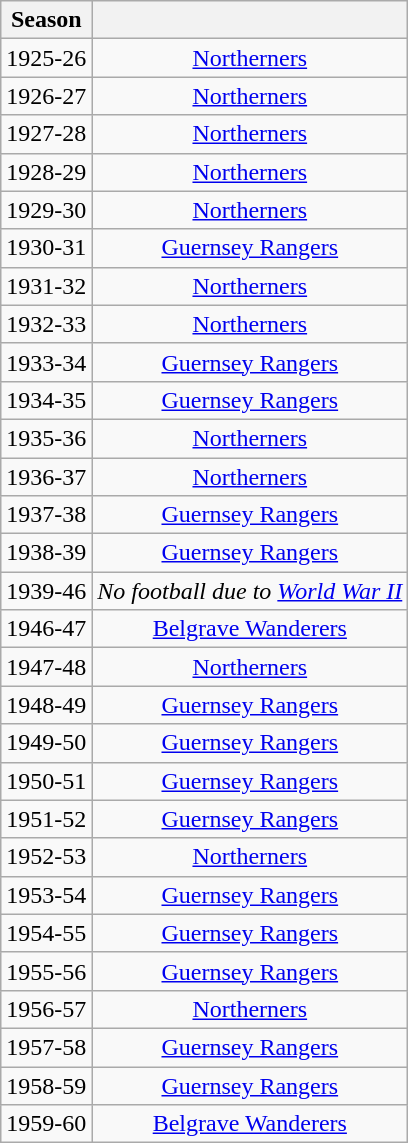<table class="wikitable">
<tr>
<th>Season</th>
<th></th>
</tr>
<tr>
<td>1925-26</td>
<td style="text-align:center;"><a href='#'>Northerners</a></td>
</tr>
<tr>
<td>1926-27</td>
<td style="text-align:center;"><a href='#'>Northerners</a></td>
</tr>
<tr>
<td>1927-28</td>
<td style="text-align:center;"><a href='#'>Northerners</a></td>
</tr>
<tr>
<td>1928-29</td>
<td style="text-align:center;"><a href='#'>Northerners</a></td>
</tr>
<tr>
<td>1929-30</td>
<td style="text-align:center;"><a href='#'>Northerners</a></td>
</tr>
<tr>
<td>1930-31</td>
<td style="text-align:center;"><a href='#'>Guernsey Rangers</a></td>
</tr>
<tr>
<td>1931-32</td>
<td style="text-align:center;"><a href='#'>Northerners</a></td>
</tr>
<tr>
<td>1932-33</td>
<td style="text-align:center;"><a href='#'>Northerners</a></td>
</tr>
<tr>
<td>1933-34</td>
<td style="text-align:center;"><a href='#'>Guernsey Rangers</a></td>
</tr>
<tr>
<td>1934-35</td>
<td style="text-align:center;"><a href='#'>Guernsey Rangers</a></td>
</tr>
<tr>
<td>1935-36</td>
<td style="text-align:center;"><a href='#'>Northerners</a></td>
</tr>
<tr>
<td>1936-37</td>
<td style="text-align:center;"><a href='#'>Northerners</a></td>
</tr>
<tr>
<td>1937-38</td>
<td style="text-align:center;"><a href='#'>Guernsey Rangers</a></td>
</tr>
<tr>
<td>1938-39</td>
<td style="text-align:center;"><a href='#'>Guernsey Rangers</a></td>
</tr>
<tr>
<td>1939-46</td>
<td style="text-align:center;"><em>No football due to <a href='#'>World War II</a></em></td>
</tr>
<tr>
<td>1946-47</td>
<td style="text-align:center;"><a href='#'>Belgrave Wanderers</a></td>
</tr>
<tr>
<td>1947-48</td>
<td style="text-align:center;"><a href='#'>Northerners</a></td>
</tr>
<tr>
<td>1948-49</td>
<td style="text-align:center;"><a href='#'>Guernsey Rangers</a></td>
</tr>
<tr>
<td>1949-50</td>
<td style="text-align:center;"><a href='#'>Guernsey Rangers</a></td>
</tr>
<tr>
<td>1950-51</td>
<td style="text-align:center;"><a href='#'>Guernsey Rangers</a></td>
</tr>
<tr>
<td>1951-52</td>
<td style="text-align:center;"><a href='#'>Guernsey Rangers</a></td>
</tr>
<tr>
<td>1952-53</td>
<td style="text-align:center;"><a href='#'>Northerners</a></td>
</tr>
<tr>
<td>1953-54</td>
<td style="text-align:center;"><a href='#'>Guernsey Rangers</a></td>
</tr>
<tr>
<td>1954-55</td>
<td style="text-align:center;"><a href='#'>Guernsey Rangers</a></td>
</tr>
<tr>
<td>1955-56</td>
<td style="text-align:center;"><a href='#'>Guernsey Rangers</a></td>
</tr>
<tr>
<td>1956-57</td>
<td style="text-align:center;"><a href='#'>Northerners</a></td>
</tr>
<tr>
<td>1957-58</td>
<td style="text-align:center;"><a href='#'>Guernsey Rangers</a></td>
</tr>
<tr>
<td>1958-59</td>
<td style="text-align:center;"><a href='#'>Guernsey Rangers</a></td>
</tr>
<tr>
<td>1959-60</td>
<td style="text-align:center;"><a href='#'>Belgrave Wanderers</a></td>
</tr>
</table>
